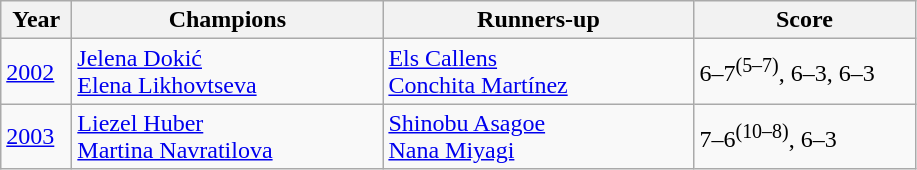<table class="wikitable">
<tr>
<th style="width:40px">Year</th>
<th style="width:200px">Champions</th>
<th style="width:200px">Runners-up</th>
<th style="width:140px" class="unsortable">Score</th>
</tr>
<tr>
<td><a href='#'>2002</a></td>
<td> <a href='#'>Jelena Dokić</a> <br>  <a href='#'>Elena Likhovtseva</a></td>
<td> <a href='#'>Els Callens</a> <br>  <a href='#'>Conchita Martínez</a></td>
<td>6–7<sup>(5–7)</sup>, 6–3, 6–3</td>
</tr>
<tr>
<td><a href='#'>2003</a></td>
<td> <a href='#'>Liezel Huber</a> <br>  <a href='#'>Martina Navratilova</a></td>
<td> <a href='#'>Shinobu Asagoe</a> <br>  <a href='#'>Nana Miyagi</a></td>
<td>7–6<sup>(10–8)</sup>, 6–3</td>
</tr>
</table>
